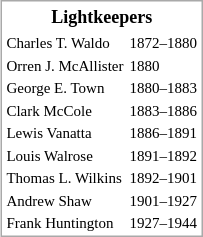<table style="float:right; font-size:10px; border:1px solid darkgray;">
<tr>
<th colspan="2" style="font-size:12px">Lightkeepers</th>
</tr>
<tr>
<td>Charles T. Waldo</td>
<td>1872–1880</td>
</tr>
<tr>
<td>Orren J. McAllister</td>
<td>1880</td>
</tr>
<tr>
<td>George E. Town</td>
<td>1880–1883</td>
</tr>
<tr>
<td>Clark McCole</td>
<td>1883–1886</td>
</tr>
<tr>
<td>Lewis Vanatta</td>
<td>1886–1891</td>
</tr>
<tr>
<td>Louis Walrose</td>
<td>1891–1892</td>
</tr>
<tr>
<td>Thomas L. Wilkins</td>
<td>1892–1901</td>
</tr>
<tr>
<td>Andrew Shaw</td>
<td>1901–1927</td>
</tr>
<tr>
<td>Frank Huntington</td>
<td>1927–1944</td>
</tr>
</table>
